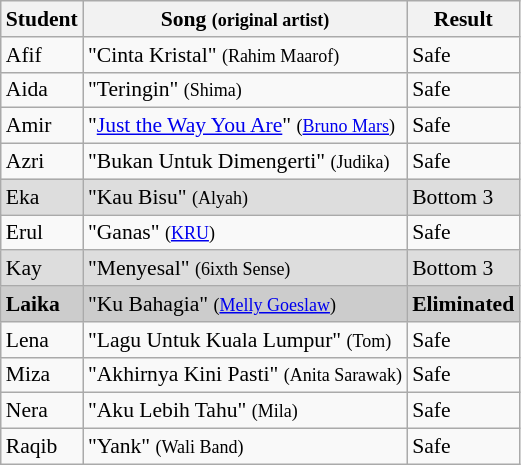<table class="wikitable" style="font-size:90%;">
<tr>
<th>Student</th>
<th>Song <small>(original artist)</small></th>
<th>Result</th>
</tr>
<tr>
<td>Afif</td>
<td>"Cinta Kristal" <small>(Rahim Maarof)</small></td>
<td>Safe</td>
</tr>
<tr>
<td>Aida</td>
<td>"Teringin" <small>(Shima)</small></td>
<td>Safe</td>
</tr>
<tr>
<td>Amir</td>
<td>"<a href='#'>Just the Way You Are</a>" <small>(<a href='#'>Bruno Mars</a>)</small></td>
<td>Safe</td>
</tr>
<tr>
<td>Azri</td>
<td>"Bukan Untuk Dimengerti" <small>(Judika)</small></td>
<td>Safe</td>
</tr>
<tr style="background:#ddd;">
<td>Eka</td>
<td>"Kau Bisu" <small>(Alyah)</small></td>
<td>Bottom 3</td>
</tr>
<tr>
<td>Erul</td>
<td>"Ganas" <small>(<a href='#'>KRU</a>)</small></td>
<td>Safe</td>
</tr>
<tr style="background:#ddd;">
<td>Kay</td>
<td>"Menyesal" <small>(6ixth Sense)</small></td>
<td>Bottom 3</td>
</tr>
<tr style="background:#ccc;">
<td><strong>Laika</strong></td>
<td>"Ku Bahagia" <small>(<a href='#'>Melly Goeslaw</a>)</small></td>
<td><strong>Eliminated</strong></td>
</tr>
<tr>
<td>Lena</td>
<td>"Lagu Untuk Kuala Lumpur" <small>(Tom)</small></td>
<td>Safe</td>
</tr>
<tr>
<td>Miza</td>
<td>"Akhirnya Kini Pasti" <small>(Anita Sarawak)</small></td>
<td>Safe</td>
</tr>
<tr>
<td>Nera</td>
<td>"Aku Lebih Tahu" <small>(Mila)</small></td>
<td>Safe</td>
</tr>
<tr>
<td>Raqib</td>
<td>"Yank" <small>(Wali Band)</small></td>
<td>Safe</td>
</tr>
</table>
